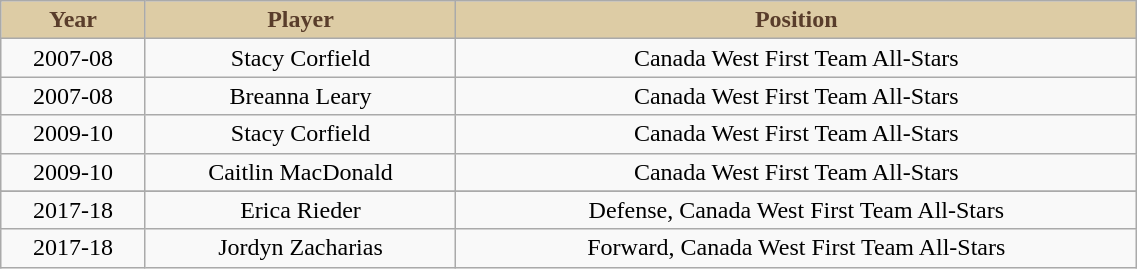<table class="wikitable" width="60%">
<tr align="center"  style="background:#DDCCA5;color:#593D2B;">
<td><strong>Year</strong></td>
<td><strong>Player</strong></td>
<td><strong>Position</strong></td>
</tr>
<tr align="center" bgcolor="">
<td>2007-08</td>
<td>Stacy Corfield</td>
<td>Canada West First Team All-Stars</td>
</tr>
<tr align="center" bgcolor="">
<td>2007-08</td>
<td>Breanna Leary</td>
<td>Canada West First Team All-Stars</td>
</tr>
<tr align="center" bgcolor="">
<td>2009-10</td>
<td>Stacy Corfield</td>
<td>Canada West First Team All-Stars</td>
</tr>
<tr align="center" bgcolor="">
<td>2009-10</td>
<td>Caitlin MacDonald</td>
<td>Canada West First Team All-Stars</td>
</tr>
<tr align="center" bgcolor="">
</tr>
<tr align="center" bgcolor="">
<td>2017-18</td>
<td>Erica Rieder</td>
<td>Defense, Canada West First Team All-Stars</td>
</tr>
<tr align="center" bgcolor="">
<td>2017-18</td>
<td>Jordyn Zacharias</td>
<td>Forward, Canada West First Team All-Stars</td>
</tr>
</table>
